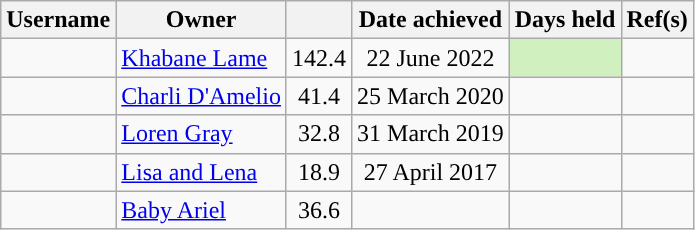<table class="wikitable sortable">
<tr>
<th>Username</th>
<th>Owner</th>
<th></th>
<th>Date achieved</th>
<th>Days held</th>
<th class="unsortable">Ref(s)</th>
</tr>
<tr>
<td></td>
<td><a href='#'>Khabane Lame</a></td>
<td align=center>142.4</td>
<td align=center>22 June 2022</td>
<td style="background:#d0f0c0; text-align:center;"></td>
<td align=center></td>
</tr>
<tr>
<td></td>
<td><a href='#'>Charli D'Amelio</a></td>
<td align=center>41.4</td>
<td align=center>25 March 2020</td>
<td style="text-align:center;"></td>
<td align=center></td>
</tr>
<tr>
<td></td>
<td><a href='#'>Loren Gray</a></td>
<td align=center>32.8</td>
<td align=center>31 March 2019</td>
<td align=center></td>
<td align=center></td>
</tr>
<tr>
<td></td>
<td><a href='#'>Lisa and Lena</a></td>
<td align=center>18.9</td>
<td align=center>27 April 2017</td>
<td align=center></td>
<td align=center></td>
</tr>
<tr>
<td></td>
<td><a href='#'>Baby Ariel</a></td>
<td align=center>36.6</td>
<td></td>
<td></td>
<td align=center></td>
</tr>
</table>
